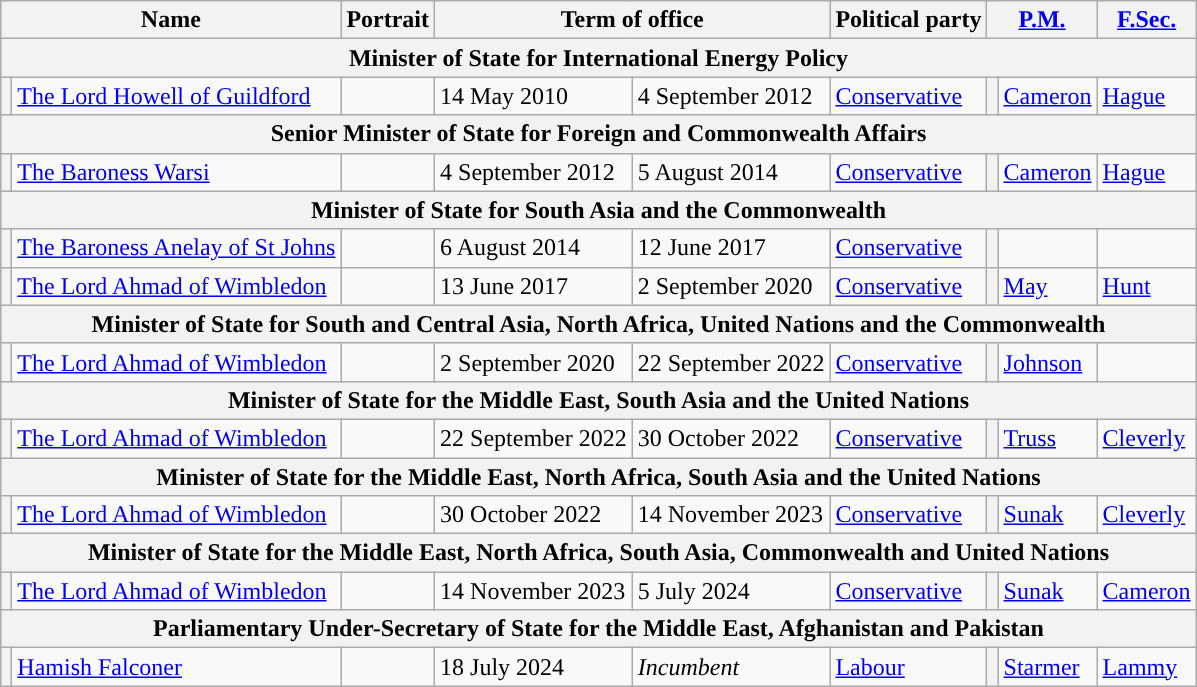<table class="wikitable" style="text-align:left">
<tr>
<th colspan="2">Name</th>
<th>Portrait</th>
<th colspan="2">Term of office</th>
<th>Political party</th>
<th colspan="2"><a href='#'>P.M.</a></th>
<th><a href='#'>F.Sec.</a></th>
</tr>
<tr>
<th colspan=9>Minister of State for International Energy Policy</th>
</tr>
<tr>
<th style="background-color: "></th>
<td><a href='#'>The Lord Howell of Guildford</a></td>
<td></td>
<td>14 May 2010</td>
<td>4 September 2012</td>
<td><a href='#'>Conservative</a></td>
<th style="background-color: "></th>
<td><a href='#'>Cameron</a></td>
<td><a href='#'>Hague</a></td>
</tr>
<tr>
<th colspan=9>Senior Minister of State for Foreign and Commonwealth Affairs</th>
</tr>
<tr>
<th style="background-color: "></th>
<td><a href='#'>The Baroness Warsi</a></td>
<td></td>
<td>4 September 2012</td>
<td>5 August 2014</td>
<td><a href='#'>Conservative</a></td>
<th style="background-color: "></th>
<td><a href='#'>Cameron</a></td>
<td><a href='#'>Hague</a></td>
</tr>
<tr>
<th colspan=9>Minister of State for South Asia and the Commonwealth</th>
</tr>
<tr>
<th style="background-color: "></th>
<td><a href='#'>The Baroness Anelay of St Johns</a></td>
<td></td>
<td>6 August 2014</td>
<td>12 June 2017</td>
<td><a href='#'>Conservative</a></td>
<th style="background-color: "></th>
<td></td>
<td></td>
</tr>
<tr>
<th style="background-color: "></th>
<td><a href='#'>The Lord Ahmad of Wimbledon</a></td>
<td></td>
<td>13 June 2017</td>
<td>2 September 2020</td>
<td><a href='#'>Conservative</a></td>
<th style="background-color: "></th>
<td><a href='#'>May</a></td>
<td><a href='#'>Hunt</a></td>
</tr>
<tr>
<th colspan=9>Minister of State for South and Central Asia, North Africa, United Nations and the Commonwealth</th>
</tr>
<tr>
<th style="background-color: "></th>
<td><a href='#'>The Lord Ahmad of Wimbledon</a></td>
<td></td>
<td>2 September 2020</td>
<td>22 September 2022</td>
<td><a href='#'>Conservative</a></td>
<th style="background-color: "></th>
<td><a href='#'>Johnson</a></td>
<td></td>
</tr>
<tr>
<th colspan=9>Minister of State for the Middle East, South Asia and the United Nations</th>
</tr>
<tr>
<th style="background-color: "></th>
<td><a href='#'>The Lord Ahmad of Wimbledon</a></td>
<td></td>
<td>22 September 2022</td>
<td>30 October 2022</td>
<td><a href='#'>Conservative</a></td>
<th style="background-color: "></th>
<td><a href='#'>Truss</a></td>
<td><a href='#'>Cleverly</a></td>
</tr>
<tr>
<th colspan=9>Minister of State for the Middle East, North Africa, South Asia and the United Nations</th>
</tr>
<tr>
<th style="background-color: "></th>
<td><a href='#'>The Lord Ahmad of Wimbledon</a></td>
<td></td>
<td>30 October 2022</td>
<td>14 November 2023</td>
<td><a href='#'>Conservative</a></td>
<th style="background-color: "></th>
<td><a href='#'>Sunak</a></td>
<td><a href='#'>Cleverly</a></td>
</tr>
<tr>
<th colspan=9>Minister of State for the Middle East, North Africa, South Asia, Commonwealth and United Nations</th>
</tr>
<tr>
<th style="background-color: "></th>
<td><a href='#'>The Lord Ahmad of Wimbledon</a></td>
<td></td>
<td>14 November 2023</td>
<td>5 July 2024</td>
<td><a href='#'>Conservative</a></td>
<th style="background-color: "></th>
<td><a href='#'>Sunak</a></td>
<td><a href='#'>Cameron</a></td>
</tr>
<tr>
<th colspan=9><strong>Parliamentary Under-Secretary of State for the Middle East, Afghanistan and Pakistan</strong></th>
</tr>
<tr>
<th style="background-color: "></th>
<td><a href='#'>Hamish Falconer</a></td>
<td></td>
<td>18 July 2024</td>
<td><em>Incumbent</em></td>
<td><a href='#'>Labour</a></td>
<th style="background-color: "></th>
<td><a href='#'>Starmer</a></td>
<td><a href='#'>Lammy</a></td>
</tr>
</table>
